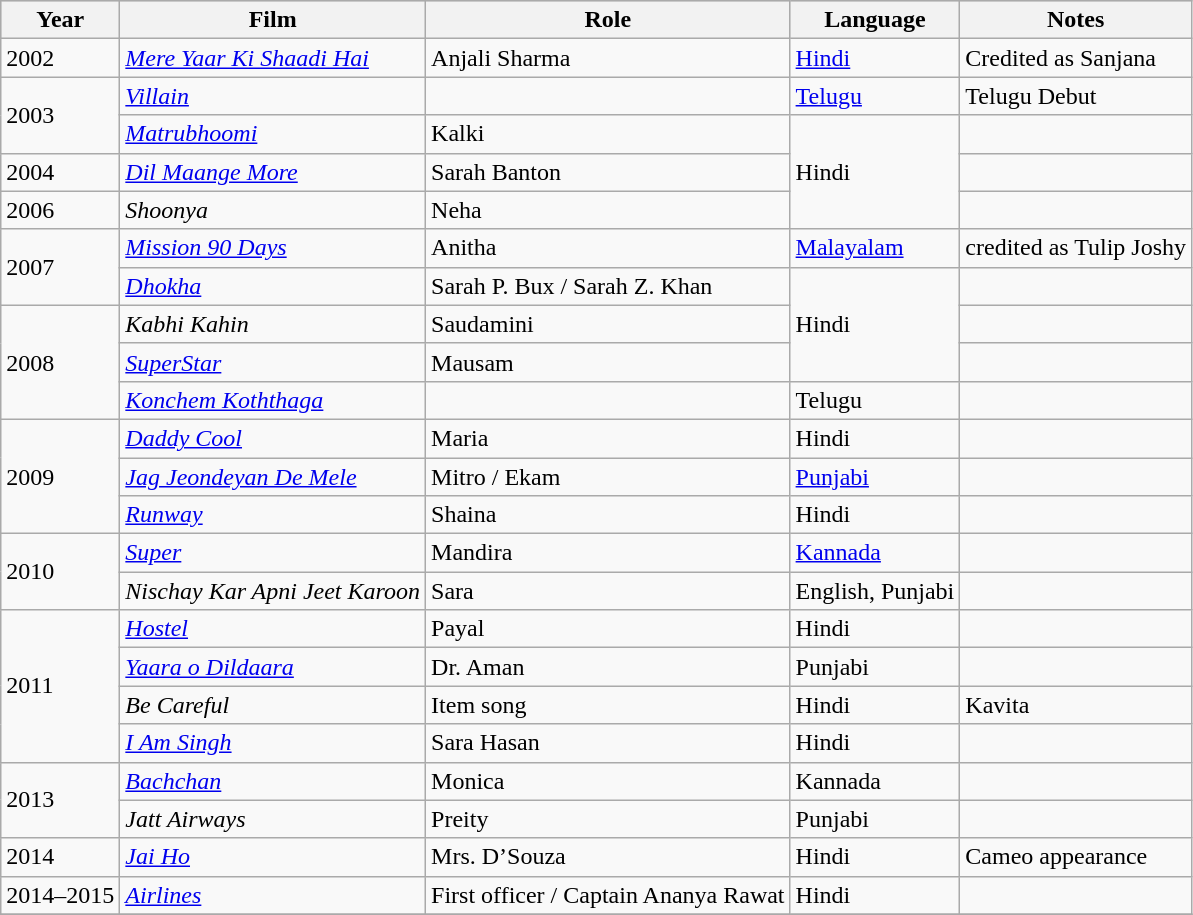<table class="wikitable">
<tr style="background:#ccc; text-align:center;">
<th>Year</th>
<th>Film</th>
<th>Role</th>
<th>Language</th>
<th>Notes</th>
</tr>
<tr>
<td>2002</td>
<td><em><a href='#'>Mere Yaar Ki Shaadi Hai</a></em></td>
<td>Anjali Sharma</td>
<td><a href='#'>Hindi</a></td>
<td>Credited as Sanjana</td>
</tr>
<tr>
<td rowspan="2">2003</td>
<td><em><a href='#'>Villain</a></em></td>
<td></td>
<td><a href='#'>Telugu</a></td>
<td>Telugu Debut </td>
</tr>
<tr>
<td><em><a href='#'>Matrubhoomi</a></em></td>
<td>Kalki</td>
<td rowspan=3>Hindi</td>
<td></td>
</tr>
<tr>
<td>2004</td>
<td><em><a href='#'>Dil Maange More</a></em></td>
<td>Sarah Banton</td>
<td></td>
</tr>
<tr>
<td>2006</td>
<td><em>Shoonya</em></td>
<td>Neha</td>
<td></td>
</tr>
<tr>
<td rowspan="2">2007</td>
<td><em><a href='#'>Mission 90 Days</a></em></td>
<td>Anitha</td>
<td><a href='#'>Malayalam</a></td>
<td>credited as Tulip Joshy</td>
</tr>
<tr>
<td><em><a href='#'>Dhokha</a></em></td>
<td>Sarah P. Bux / Sarah Z. Khan</td>
<td rowspan=3>Hindi</td>
<td></td>
</tr>
<tr>
<td rowspan="3">2008</td>
<td><em>Kabhi Kahin</em></td>
<td>Saudamini</td>
<td></td>
</tr>
<tr>
<td><em><a href='#'>SuperStar</a></em></td>
<td>Mausam</td>
<td></td>
</tr>
<tr>
<td><em><a href='#'>Konchem Koththaga</a></em></td>
<td></td>
<td>Telugu</td>
<td></td>
</tr>
<tr>
<td rowspan="3">2009</td>
<td><em><a href='#'>Daddy Cool</a></em></td>
<td>Maria</td>
<td>Hindi</td>
<td></td>
</tr>
<tr>
<td><em><a href='#'>Jag Jeondeyan De Mele</a></em></td>
<td>Mitro / Ekam</td>
<td><a href='#'>Punjabi</a></td>
<td></td>
</tr>
<tr>
<td><em><a href='#'>Runway</a></em></td>
<td>Shaina</td>
<td>Hindi</td>
<td></td>
</tr>
<tr>
<td rowspan="2">2010</td>
<td><em><a href='#'>Super</a></em></td>
<td>Mandira</td>
<td><a href='#'>Kannada</a></td>
<td></td>
</tr>
<tr>
<td><em>Nischay Kar Apni Jeet Karoon</em></td>
<td>Sara</td>
<td>English, Punjabi</td>
<td></td>
</tr>
<tr>
<td rowspan="4">2011</td>
<td><em><a href='#'>Hostel</a></em></td>
<td>Payal</td>
<td>Hindi</td>
<td></td>
</tr>
<tr>
<td><em><a href='#'>Yaara o Dildaara</a></em></td>
<td>Dr. Aman</td>
<td>Punjabi</td>
<td></td>
</tr>
<tr>
<td><em>Be Careful</em></td>
<td>Item song</td>
<td>Hindi</td>
<td>Kavita</td>
</tr>
<tr>
<td><em><a href='#'>I Am Singh</a></em></td>
<td>Sara Hasan</td>
<td>Hindi</td>
<td></td>
</tr>
<tr>
<td rowspan="2">2013</td>
<td><em><a href='#'>Bachchan</a></em></td>
<td>Monica</td>
<td>Kannada</td>
<td></td>
</tr>
<tr>
<td><em>Jatt Airways</em></td>
<td>Preity</td>
<td>Punjabi</td>
<td></td>
</tr>
<tr>
<td>2014</td>
<td><em><a href='#'>Jai Ho</a></em></td>
<td>Mrs. D’Souza</td>
<td>Hindi</td>
<td>Cameo appearance</td>
</tr>
<tr>
<td>2014–2015</td>
<td><em><a href='#'>Airlines</a></em></td>
<td>First officer / Captain Ananya Rawat</td>
<td>Hindi</td>
<td></td>
</tr>
<tr>
</tr>
</table>
